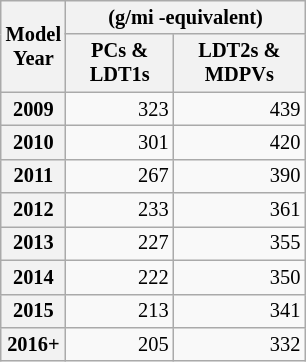<table class="wikitable sortable collapsible floatright" style="width:15em;font-size:85%;text-align:right;">
<tr>
<th rowspan=2>Model<br>Year</th>
<th colspan=2>(g/mi -equivalent)</th>
</tr>
<tr>
<th>PCs & LDT1s</th>
<th>LDT2s & MDPVs</th>
</tr>
<tr>
<th>2009</th>
<td>323</td>
<td>439</td>
</tr>
<tr>
<th>2010</th>
<td>301</td>
<td>420</td>
</tr>
<tr>
<th>2011</th>
<td>267</td>
<td>390</td>
</tr>
<tr>
<th>2012</th>
<td>233</td>
<td>361</td>
</tr>
<tr>
<th>2013</th>
<td>227</td>
<td>355</td>
</tr>
<tr>
<th>2014</th>
<td>222</td>
<td>350</td>
</tr>
<tr>
<th>2015</th>
<td>213</td>
<td>341</td>
</tr>
<tr>
<th>2016+</th>
<td>205</td>
<td>332</td>
</tr>
</table>
